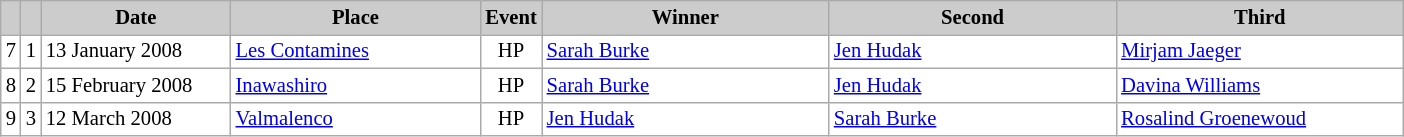<table class="wikitable plainrowheaders" style="background:#fff; font-size:86%; line-height:16px; border:grey solid 1px; border-collapse:collapse;">
<tr style="background:#ccc; text-align:center;">
<th scope="col" style="background:#ccc; width=20 px;"></th>
<th scope="col" style="background:#ccc; width=30 px;"></th>
<th scope="col" style="background:#ccc; width:120px;">Date</th>
<th scope="col" style="background:#ccc; width:160px;">Place</th>
<th scope="col" style="background:#ccc; width:15px;">Event</th>
<th scope="col" style="background:#ccc; width:185px;">Winner</th>
<th scope="col" style="background:#ccc; width:185px;">Second</th>
<th scope="col" style="background:#ccc; width:185px;">Third</th>
</tr>
<tr>
<td align=center>7</td>
<td align=center>1</td>
<td>13 January 2008</td>
<td> <a href='#'>Les Contamines</a></td>
<td align=center>HP</td>
<td> <a href='#'>Sarah Burke</a></td>
<td> <a href='#'>Jen Hudak</a></td>
<td> <a href='#'>Mirjam Jaeger</a></td>
</tr>
<tr>
<td align=center>8</td>
<td align=center>2</td>
<td>15 February 2008</td>
<td> <a href='#'>Inawashiro</a></td>
<td align=center>HP</td>
<td> <a href='#'>Sarah Burke</a></td>
<td> <a href='#'>Jen Hudak</a></td>
<td> <a href='#'>Davina Williams</a></td>
</tr>
<tr>
<td align=center>9</td>
<td align=center>3</td>
<td>12 March 2008</td>
<td> <a href='#'>Valmalenco</a></td>
<td align=center>HP</td>
<td> <a href='#'>Jen Hudak</a></td>
<td> <a href='#'>Sarah Burke</a></td>
<td> <a href='#'>Rosalind Groenewoud</a></td>
</tr>
</table>
